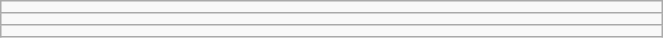<table class="wikitable" style=" text-align:center; font-size:110%;" width="35%">
<tr>
<td></td>
</tr>
<tr>
<td></td>
</tr>
<tr>
<td></td>
</tr>
</table>
